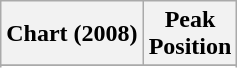<table class="wikitable sortable">
<tr>
<th>Chart (2008)</th>
<th>Peak<br>Position</th>
</tr>
<tr>
</tr>
<tr>
</tr>
</table>
